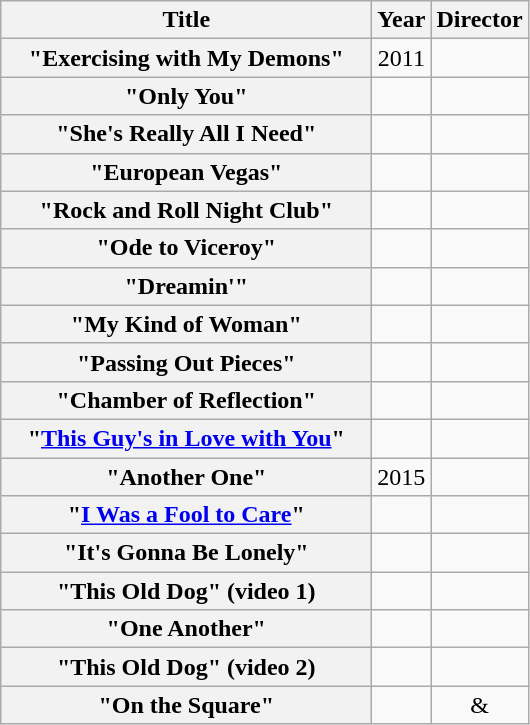<table class="wikitable sortable plainrowheaders" style="text-align:center;">
<tr>
<th scope="col" style="width:15em;">Title</th>
<th scope="col" style="width:2em;">Year</th>
<th scope="col">Director</th>
</tr>
<tr>
<th scope="row">"Exercising with My Demons"</th>
<td>2011</td>
<td></td>
</tr>
<tr>
<th scope="row">"Only You"</th>
<td></td>
<td></td>
</tr>
<tr>
<th scope="row">"She's Really All I Need"</th>
<td></td>
<td></td>
</tr>
<tr>
<th scope="row">"European Vegas"</th>
<td></td>
<td></td>
</tr>
<tr>
<th scope="row">"Rock and Roll Night Club"</th>
<td></td>
<td></td>
</tr>
<tr>
<th scope="row">"Ode to Viceroy"</th>
<td></td>
<td></td>
</tr>
<tr>
<th scope="row">"Dreamin'"</th>
<td></td>
<td></td>
</tr>
<tr>
<th scope="row">"My Kind of Woman"</th>
<td></td>
<td></td>
</tr>
<tr>
<th scope="row">"Passing Out Pieces"</th>
<td></td>
<td></td>
</tr>
<tr>
<th scope="row">"Chamber of Reflection"</th>
<td></td>
<td></td>
</tr>
<tr>
<th scope="row">"<a href='#'>This Guy's in Love with You</a>"</th>
<td></td>
<td></td>
</tr>
<tr>
<th scope="row">"Another One"</th>
<td>2015</td>
<td></td>
</tr>
<tr>
<th scope="row">"<a href='#'>I Was a Fool to Care</a>"</th>
<td></td>
<td></td>
</tr>
<tr>
<th scope="row">"It's Gonna Be Lonely"</th>
<td></td>
<td></td>
</tr>
<tr>
<th scope="row">"This Old Dog" (video 1)</th>
<td></td>
<td></td>
</tr>
<tr>
<th scope="row">"One Another"</th>
<td></td>
<td></td>
</tr>
<tr>
<th scope="row">"This Old Dog" (video 2)</th>
<td></td>
<td></td>
</tr>
<tr>
<th scope="row">"On the Square"</th>
<td></td>
<td> & </td>
</tr>
</table>
